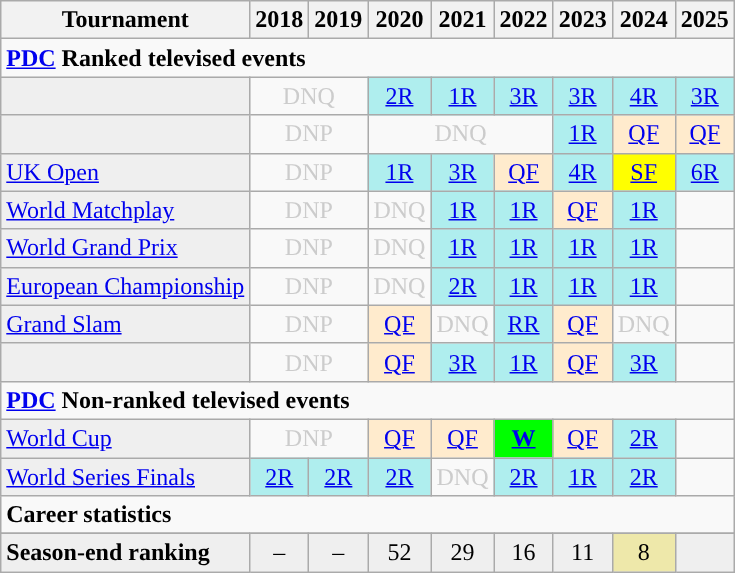<table class="wikitable">
<tr>
<th>Tournament</th>
<th>2018</th>
<th>2019</th>
<th>2020</th>
<th>2021</th>
<th>2022</th>
<th>2023</th>
<th>2024</th>
<th>2025</th>
</tr>
<tr>
<td colspan="9" style="text-align:left"><strong><a href='#'>PDC</a> Ranked televised events</strong></td>
</tr>
<tr>
<td style="background:#efefef;"></td>
<td colspan="2" style="text-align:center; color:#ccc;">DNQ</td>
<td style="text-align:center; background:#afeeee;"><a href='#'>2R</a></td>
<td style="text-align:center; background:#afeeee;"><a href='#'>1R</a></td>
<td style="text-align:center; background:#afeeee;"><a href='#'>3R</a></td>
<td style="text-align:center; background:#afeeee;"><a href='#'>3R</a></td>
<td style="text-align:center; background:#afeeee;"><a href='#'>4R</a></td>
<td style="text-align:center; background:#afeeee;"><a href='#'>3R</a></td>
</tr>
<tr>
<td style="background:#efefef;"></td>
<td colspan="2" style="text-align:center; color:#ccc;">DNP</td>
<td colspan="3" style="text-align:center; color:#ccc;">DNQ</td>
<td style="text-align:center; background:#afeeee;"><a href='#'>1R</a></td>
<td style="text-align:center; background:#ffebcd;"><a href='#'>QF</a></td>
<td style="text-align:center; background:#ffebcd;"><a href='#'>QF</a></td>
</tr>
<tr>
<td style="background:#efefef;"><a href='#'>UK Open</a></td>
<td colspan="2" style="text-align:center; color:#ccc;">DNP</td>
<td style="text-align:center; background:#afeeee;"><a href='#'>1R</a></td>
<td style="text-align:center; background:#afeeee;"><a href='#'>3R</a></td>
<td style="text-align:center; background:#ffebcd;"><a href='#'>QF</a></td>
<td style="text-align:center; background:#afeeee;"><a href='#'>4R</a></td>
<td style="text-align:center; background:yellow;"><a href='#'>SF</a></td>
<td style="text-align:center; background:#afeeee;"><a href='#'>6R</a></td>
</tr>
<tr>
<td style="background:#efefef;"><a href='#'>World Matchplay</a></td>
<td colspan="2" style="text-align:center; color:#ccc;">DNP</td>
<td style="text-align:center; color:#ccc;">DNQ</td>
<td style="text-align:center; background:#afeeee;"><a href='#'>1R</a></td>
<td style="text-align:center; background:#afeeee;"><a href='#'>1R</a></td>
<td style="text-align:center; background:#ffebcd;"><a href='#'>QF</a></td>
<td style="text-align:center; background:#afeeee;"><a href='#'>1R</a></td>
<td></td>
</tr>
<tr>
<td style="background:#efefef;"><a href='#'>World Grand Prix</a></td>
<td colspan="2" style="text-align:center; color:#ccc;">DNP</td>
<td style="text-align:center; color:#ccc;">DNQ</td>
<td style="text-align:center; background:#afeeee;"><a href='#'>1R</a></td>
<td style="text-align:center; background:#afeeee;"><a href='#'>1R</a></td>
<td style="text-align:center; background:#afeeee;"><a href='#'>1R</a></td>
<td style="text-align:center; background:#afeeee;"><a href='#'>1R</a></td>
<td></td>
</tr>
<tr>
<td style="background:#efefef;"><a href='#'>European Championship</a></td>
<td colspan="2" style="text-align:center; color:#ccc;">DNP</td>
<td style="text-align:center; color:#ccc;">DNQ</td>
<td style="text-align:center; background:#afeeee;"><a href='#'>2R</a></td>
<td style="text-align:center; background:#afeeee;"><a href='#'>1R</a></td>
<td style="text-align:center; background:#afeeee;"><a href='#'>1R</a></td>
<td style="text-align:center; background:#afeeee;"><a href='#'>1R</a></td>
<td></td>
</tr>
<tr>
<td style="background:#efefef;"><a href='#'>Grand Slam</a></td>
<td colspan="2" style="text-align:center; color:#ccc;">DNP</td>
<td style="text-align:center;background:#ffebcd"><a href='#'>QF</a></td>
<td style="text-align:center; color:#ccc;">DNQ</td>
<td style="text-align:center;background:#afeeee"><a href='#'>RR</a></td>
<td style="text-align:center;background:#ffebcd"><a href='#'>QF</a></td>
<td style="text-align:center; color:#ccc;">DNQ</td>
<td></td>
</tr>
<tr>
<td style="background:#efefef;"></td>
<td colspan="2" style="text-align:center; color:#ccc;">DNP</td>
<td style="text-align:center; background:#ffebcd;"><a href='#'>QF</a></td>
<td style="text-align:center; background:#afeeee;"><a href='#'>3R</a></td>
<td style="text-align:center; background:#afeeee;"><a href='#'>1R</a></td>
<td style="text-align:center; background:#ffebcd;"><a href='#'>QF</a></td>
<td style="text-align:center; background:#afeeee;"><a href='#'>3R</a></td>
<td></td>
</tr>
<tr>
<td colspan="9" style="text-align:left"><strong><a href='#'>PDC</a> Non-ranked televised events</strong></td>
</tr>
<tr>
<td style="background:#efefef;"><a href='#'>World Cup</a></td>
<td colspan="2" style="text-align:center; color:#ccc;">DNP</td>
<td style="text-align:center; background:#ffebcd;"><a href='#'>QF</a></td>
<td style="text-align:center; background:#ffebcd;"><a href='#'>QF</a></td>
<td style="text-align:center; background:lime;"><a href='#'><strong>W</strong></a></td>
<td style="text-align:center; background:#ffebcd;"><a href='#'>QF</a></td>
<td style="text-align:center; background:#afeeee;"><a href='#'>2R</a></td>
<td></td>
</tr>
<tr>
<td style="background:#efefef;"><a href='#'>World Series Finals</a></td>
<td style="text-align:center; background:#afeeee;"><a href='#'>2R</a></td>
<td style="text-align:center; background:#afeeee;"><a href='#'>2R</a></td>
<td style="text-align:center; background:#afeeee;"><a href='#'>2R</a></td>
<td style="text-align:center; color:#ccc;">DNQ</td>
<td style="text-align:center; background:#afeeee;"><a href='#'>2R</a></td>
<td style="text-align:center; background:#afeeee;"><a href='#'>1R</a></td>
<td style="text-align:center; background:#afeeee;"><a href='#'>2R</a></td>
<td></td>
</tr>
<tr>
<td colspan="9" align="left"><strong>Career statistics</strong></td>
</tr>
<tr>
</tr>
<tr bgcolor="efefef">
<td align="left"><strong>Season-end ranking</strong></td>
<td style="text-align:center;">–</td>
<td style="text-align:center;">–</td>
<td style="text-align:center;">52</td>
<td style="text-align:center;">29</td>
<td style="text-align:center;">16</td>
<td style="text-align:center;">11</td>
<td style="text-align:center; background:#eee8aa;">8</td>
<td></td>
</tr>
</table>
